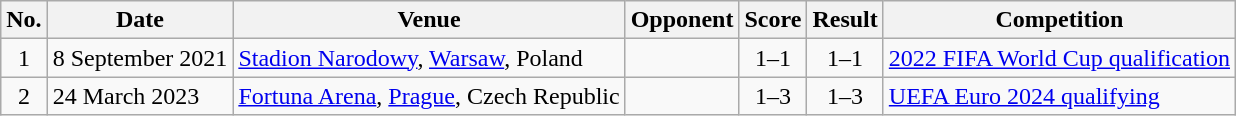<table class="wikitable sortable">
<tr>
<th scope="col">No.</th>
<th scope="col">Date</th>
<th scope="col">Venue</th>
<th scope="col">Opponent</th>
<th scope="col">Score</th>
<th scope="col">Result</th>
<th scope="col">Competition</th>
</tr>
<tr>
<td style="text-align:center">1</td>
<td>8 September 2021</td>
<td><a href='#'>Stadion Narodowy</a>, <a href='#'>Warsaw</a>, Poland</td>
<td></td>
<td style="text-align:center">1–1</td>
<td style="text-align:center">1–1</td>
<td><a href='#'>2022 FIFA World Cup qualification</a></td>
</tr>
<tr>
<td style="text-align:center">2</td>
<td>24 March 2023</td>
<td><a href='#'>Fortuna Arena</a>, <a href='#'>Prague</a>, Czech Republic</td>
<td></td>
<td style="text-align:center">1–3</td>
<td style="text-align:center">1–3</td>
<td><a href='#'>UEFA Euro 2024 qualifying</a></td>
</tr>
</table>
